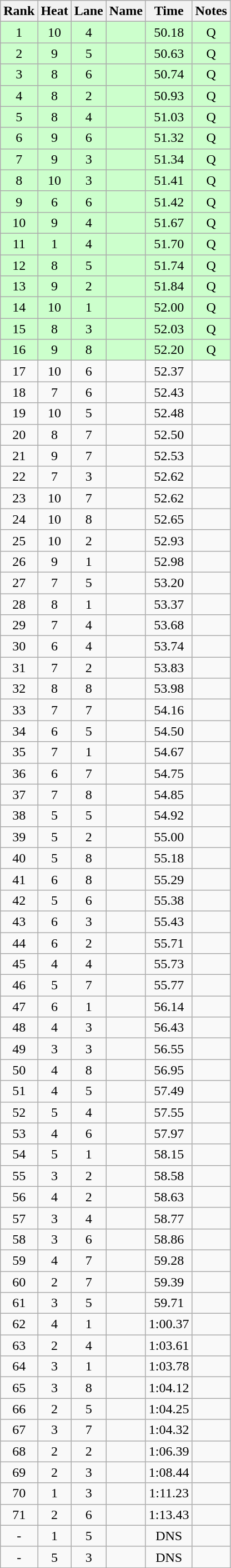<table class="wikitable sortable" style="text-align:center">
<tr>
<th>Rank</th>
<th>Heat</th>
<th>Lane</th>
<th>Name</th>
<th>Time</th>
<th>Notes</th>
</tr>
<tr bgcolor=ccffcc>
<td>1</td>
<td>10</td>
<td>4</td>
<td align=left></td>
<td>50.18</td>
<td>Q</td>
</tr>
<tr bgcolor=ccffcc>
<td>2</td>
<td>9</td>
<td>5</td>
<td align=left></td>
<td>50.63</td>
<td>Q</td>
</tr>
<tr bgcolor=ccffcc>
<td>3</td>
<td>8</td>
<td>6</td>
<td align=left></td>
<td>50.74</td>
<td>Q</td>
</tr>
<tr bgcolor=ccffcc>
<td>4</td>
<td>8</td>
<td>2</td>
<td align=left></td>
<td>50.93</td>
<td>Q</td>
</tr>
<tr bgcolor=ccffcc>
<td>5</td>
<td>8</td>
<td>4</td>
<td align=left></td>
<td>51.03</td>
<td>Q</td>
</tr>
<tr bgcolor=ccffcc>
<td>6</td>
<td>9</td>
<td>6</td>
<td align=left></td>
<td>51.32</td>
<td>Q</td>
</tr>
<tr bgcolor=ccffcc>
<td>7</td>
<td>9</td>
<td>3</td>
<td align=left></td>
<td>51.34</td>
<td>Q</td>
</tr>
<tr bgcolor=ccffcc>
<td>8</td>
<td>10</td>
<td>3</td>
<td align=left></td>
<td>51.41</td>
<td>Q</td>
</tr>
<tr bgcolor=ccffcc>
<td>9</td>
<td>6</td>
<td>6</td>
<td align=left></td>
<td>51.42</td>
<td>Q</td>
</tr>
<tr bgcolor=ccffcc>
<td>10</td>
<td>9</td>
<td>4</td>
<td align=left></td>
<td>51.67</td>
<td>Q</td>
</tr>
<tr bgcolor=ccffcc>
<td>11</td>
<td>1</td>
<td>4</td>
<td align=left></td>
<td>51.70</td>
<td>Q</td>
</tr>
<tr bgcolor=ccffcc>
<td>12</td>
<td>8</td>
<td>5</td>
<td align=left></td>
<td>51.74</td>
<td>Q</td>
</tr>
<tr bgcolor=ccffcc>
<td>13</td>
<td>9</td>
<td>2</td>
<td align=left></td>
<td>51.84</td>
<td>Q</td>
</tr>
<tr bgcolor=ccffcc>
<td>14</td>
<td>10</td>
<td>1</td>
<td align=left></td>
<td>52.00</td>
<td>Q</td>
</tr>
<tr bgcolor=ccffcc>
<td>15</td>
<td>8</td>
<td>3</td>
<td align=left></td>
<td>52.03</td>
<td>Q</td>
</tr>
<tr bgcolor=ccffcc>
<td>16</td>
<td>9</td>
<td>8</td>
<td align=left></td>
<td>52.20</td>
<td>Q</td>
</tr>
<tr>
<td>17</td>
<td>10</td>
<td>6</td>
<td align=left></td>
<td>52.37</td>
<td></td>
</tr>
<tr>
<td>18</td>
<td>7</td>
<td>6</td>
<td align=left></td>
<td>52.43</td>
<td></td>
</tr>
<tr>
<td>19</td>
<td>10</td>
<td>5</td>
<td align=left></td>
<td>52.48</td>
<td></td>
</tr>
<tr>
<td>20</td>
<td>8</td>
<td>7</td>
<td align=left></td>
<td>52.50</td>
<td></td>
</tr>
<tr>
<td>21</td>
<td>9</td>
<td>7</td>
<td align=left></td>
<td>52.53</td>
<td></td>
</tr>
<tr>
<td>22</td>
<td>7</td>
<td>3</td>
<td align=left></td>
<td>52.62</td>
<td></td>
</tr>
<tr>
<td>23</td>
<td>10</td>
<td>7</td>
<td align=left></td>
<td>52.62</td>
<td></td>
</tr>
<tr>
<td>24</td>
<td>10</td>
<td>8</td>
<td align=left></td>
<td>52.65</td>
<td></td>
</tr>
<tr>
<td>25</td>
<td>10</td>
<td>2</td>
<td align=left></td>
<td>52.93</td>
<td></td>
</tr>
<tr>
<td>26</td>
<td>9</td>
<td>1</td>
<td align=left></td>
<td>52.98</td>
<td></td>
</tr>
<tr>
<td>27</td>
<td>7</td>
<td>5</td>
<td align=left></td>
<td>53.20</td>
<td></td>
</tr>
<tr>
<td>28</td>
<td>8</td>
<td>1</td>
<td align=left></td>
<td>53.37</td>
<td></td>
</tr>
<tr>
<td>29</td>
<td>7</td>
<td>4</td>
<td align=left></td>
<td>53.68</td>
<td></td>
</tr>
<tr>
<td>30</td>
<td>6</td>
<td>4</td>
<td align=left></td>
<td>53.74</td>
<td></td>
</tr>
<tr>
<td>31</td>
<td>7</td>
<td>2</td>
<td align=left></td>
<td>53.83</td>
<td></td>
</tr>
<tr>
<td>32</td>
<td>8</td>
<td>8</td>
<td align=left></td>
<td>53.98</td>
<td></td>
</tr>
<tr>
<td>33</td>
<td>7</td>
<td>7</td>
<td align=left></td>
<td>54.16</td>
<td></td>
</tr>
<tr>
<td>34</td>
<td>6</td>
<td>5</td>
<td align=left></td>
<td>54.50</td>
<td></td>
</tr>
<tr>
<td>35</td>
<td>7</td>
<td>1</td>
<td align=left></td>
<td>54.67</td>
<td></td>
</tr>
<tr>
<td>36</td>
<td>6</td>
<td>7</td>
<td align=left></td>
<td>54.75</td>
<td></td>
</tr>
<tr>
<td>37</td>
<td>7</td>
<td>8</td>
<td align=left></td>
<td>54.85</td>
<td></td>
</tr>
<tr>
<td>38</td>
<td>5</td>
<td>5</td>
<td align=left></td>
<td>54.92</td>
<td></td>
</tr>
<tr>
<td>39</td>
<td>5</td>
<td>2</td>
<td align=left></td>
<td>55.00</td>
<td></td>
</tr>
<tr>
<td>40</td>
<td>5</td>
<td>8</td>
<td align=left></td>
<td>55.18</td>
<td></td>
</tr>
<tr>
<td>41</td>
<td>6</td>
<td>8</td>
<td align=left></td>
<td>55.29</td>
<td></td>
</tr>
<tr>
<td>42</td>
<td>5</td>
<td>6</td>
<td align=left></td>
<td>55.38</td>
<td></td>
</tr>
<tr>
<td>43</td>
<td>6</td>
<td>3</td>
<td align=left></td>
<td>55.43</td>
<td></td>
</tr>
<tr>
<td>44</td>
<td>6</td>
<td>2</td>
<td align=left></td>
<td>55.71</td>
<td></td>
</tr>
<tr>
<td>45</td>
<td>4</td>
<td>4</td>
<td align=left></td>
<td>55.73</td>
<td></td>
</tr>
<tr>
<td>46</td>
<td>5</td>
<td>7</td>
<td align=left></td>
<td>55.77</td>
<td></td>
</tr>
<tr>
<td>47</td>
<td>6</td>
<td>1</td>
<td align=left></td>
<td>56.14</td>
<td></td>
</tr>
<tr>
<td>48</td>
<td>4</td>
<td>3</td>
<td align=left></td>
<td>56.43</td>
<td></td>
</tr>
<tr>
<td>49</td>
<td>3</td>
<td>3</td>
<td align=left></td>
<td>56.55</td>
<td></td>
</tr>
<tr>
<td>50</td>
<td>4</td>
<td>8</td>
<td align=left></td>
<td>56.95</td>
<td></td>
</tr>
<tr>
<td>51</td>
<td>4</td>
<td>5</td>
<td align=left></td>
<td>57.49</td>
<td></td>
</tr>
<tr>
<td>52</td>
<td>5</td>
<td>4</td>
<td align=left></td>
<td>57.55</td>
<td></td>
</tr>
<tr>
<td>53</td>
<td>4</td>
<td>6</td>
<td align=left></td>
<td>57.97</td>
<td></td>
</tr>
<tr>
<td>54</td>
<td>5</td>
<td>1</td>
<td align=left></td>
<td>58.15</td>
<td></td>
</tr>
<tr>
<td>55</td>
<td>3</td>
<td>2</td>
<td align=left></td>
<td>58.58</td>
<td></td>
</tr>
<tr>
<td>56</td>
<td>4</td>
<td>2</td>
<td align=left></td>
<td>58.63</td>
<td></td>
</tr>
<tr>
<td>57</td>
<td>3</td>
<td>4</td>
<td align=left></td>
<td>58.77</td>
<td></td>
</tr>
<tr>
<td>58</td>
<td>3</td>
<td>6</td>
<td align=left></td>
<td>58.86</td>
<td></td>
</tr>
<tr>
<td>59</td>
<td>4</td>
<td>7</td>
<td align=left></td>
<td>59.28</td>
<td></td>
</tr>
<tr>
<td>60</td>
<td>2</td>
<td>7</td>
<td align=left></td>
<td>59.39</td>
<td></td>
</tr>
<tr>
<td>61</td>
<td>3</td>
<td>5</td>
<td align=left></td>
<td>59.71</td>
<td></td>
</tr>
<tr>
<td>62</td>
<td>4</td>
<td>1</td>
<td align=left></td>
<td>1:00.37</td>
<td></td>
</tr>
<tr>
<td>63</td>
<td>2</td>
<td>4</td>
<td align=left></td>
<td>1:03.61</td>
<td></td>
</tr>
<tr>
<td>64</td>
<td>3</td>
<td>1</td>
<td align=left></td>
<td>1:03.78</td>
<td></td>
</tr>
<tr>
<td>65</td>
<td>3</td>
<td>8</td>
<td align=left></td>
<td>1:04.12</td>
<td></td>
</tr>
<tr>
<td>66</td>
<td>2</td>
<td>5</td>
<td align=left></td>
<td>1:04.25</td>
<td></td>
</tr>
<tr>
<td>67</td>
<td>3</td>
<td>7</td>
<td align=left></td>
<td>1:04.32</td>
<td></td>
</tr>
<tr>
<td>68</td>
<td>2</td>
<td>2</td>
<td align=left></td>
<td>1:06.39</td>
<td></td>
</tr>
<tr>
<td>69</td>
<td>2</td>
<td>3</td>
<td align=left></td>
<td>1:08.44</td>
<td></td>
</tr>
<tr>
<td>70</td>
<td>1</td>
<td>3</td>
<td align=left></td>
<td>1:11.23</td>
<td></td>
</tr>
<tr>
<td>71</td>
<td>2</td>
<td>6</td>
<td align=left></td>
<td>1:13.43</td>
<td></td>
</tr>
<tr>
<td>-</td>
<td>1</td>
<td>5</td>
<td align=left></td>
<td>DNS</td>
<td></td>
</tr>
<tr>
<td>-</td>
<td>5</td>
<td>3</td>
<td align=left></td>
<td>DNS</td>
<td></td>
</tr>
</table>
